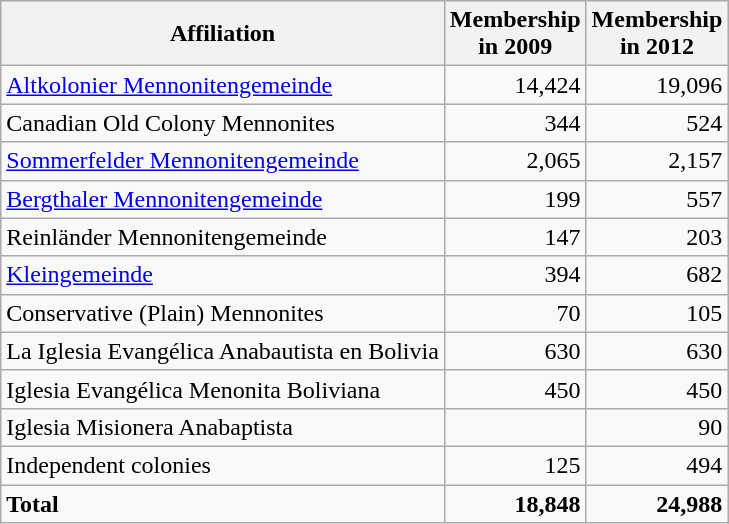<table class="wikitable">
<tr>
<th>Affiliation</th>
<th>Membership<br>in 2009</th>
<th>Membership<br>in 2012</th>
</tr>
<tr>
<td><a href='#'>Altkolonier Mennonitengemeinde</a></td>
<td style="text-align: right;">14,424</td>
<td style="text-align: right;">19,096</td>
</tr>
<tr>
<td>Canadian Old Colony Mennonites</td>
<td style="text-align: right;">344</td>
<td style="text-align: right;">524</td>
</tr>
<tr>
<td><a href='#'>Sommerfelder Mennonitengemeinde</a></td>
<td style="text-align: right;">2,065</td>
<td style="text-align: right;">2,157</td>
</tr>
<tr>
<td><a href='#'>Bergthaler Mennonitengemeinde</a></td>
<td style="text-align: right;">199</td>
<td style="text-align: right;">557</td>
</tr>
<tr>
<td>Reinländer Mennonitengemeinde</td>
<td style="text-align: right;">147</td>
<td style="text-align: right;">203</td>
</tr>
<tr>
<td><a href='#'>Kleingemeinde</a></td>
<td style="text-align: right;">394</td>
<td style="text-align: right;">682</td>
</tr>
<tr>
<td>Conservative (Plain) Mennonites</td>
<td style="text-align: right;">70</td>
<td style="text-align: right;">105</td>
</tr>
<tr>
<td>La Iglesia Evangélica Anabautista en Bolivia</td>
<td style="text-align: right;">630</td>
<td style="text-align: right;">630</td>
</tr>
<tr>
<td>Iglesia Evangélica Menonita Boliviana</td>
<td style="text-align: right;">450</td>
<td style="text-align: right;">450</td>
</tr>
<tr>
<td>Iglesia Misionera Anabaptista</td>
<td></td>
<td style="text-align: right;">90</td>
</tr>
<tr>
<td>Independent colonies</td>
<td style="text-align: right;">125</td>
<td style="text-align: right;">494</td>
</tr>
<tr>
<td><strong>Total</strong></td>
<td style="text-align: right;"><strong>18,848</strong></td>
<td style="text-align: right;"><strong>24,988</strong></td>
</tr>
</table>
